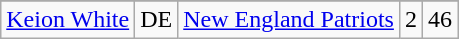<table class="wikitable">
<tr>
</tr>
<tr>
<td><a href='#'>Keion White</a></td>
<td>DE</td>
<td><a href='#'>New England Patriots</a></td>
<td>2</td>
<td>46</td>
</tr>
</table>
